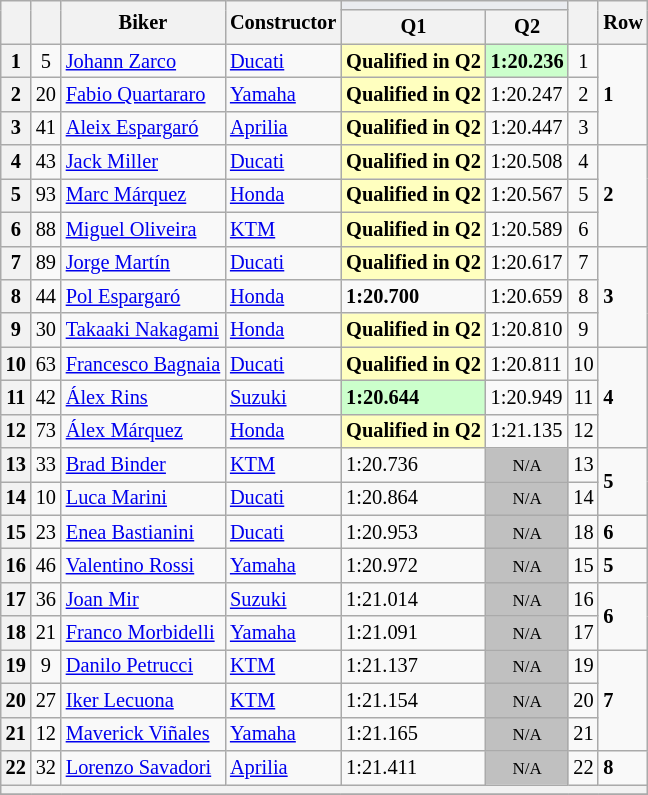<table class="wikitable sortable" style="font-size: 85%;">
<tr>
<th rowspan="2"></th>
<th rowspan="2"></th>
<th rowspan="2">Biker</th>
<th rowspan="2">Constructor</th>
<th colspan="2" style="background:#eaecf0; text-align:center;"></th>
<th rowspan="2"></th>
<th rowspan="2">Row</th>
</tr>
<tr>
<th scope="col">Q1</th>
<th scope="col">Q2</th>
</tr>
<tr>
<th scope="row">1</th>
<td align="center">5</td>
<td> <a href='#'>Johann Zarco</a></td>
<td><a href='#'>Ducati</a></td>
<td style="background:#ffffbf;"><strong>Qualified in Q2</strong></td>
<td style="background:#ccffcc;"><strong>1:20.236</strong></td>
<td align="center">1</td>
<td rowspan="3"><strong>1</strong></td>
</tr>
<tr>
<th scope="row">2</th>
<td align="center">20</td>
<td> <a href='#'>Fabio Quartararo</a></td>
<td><a href='#'>Yamaha</a></td>
<td style="background:#ffffbf;"><strong>Qualified in Q2</strong></td>
<td>1:20.247</td>
<td align="center">2</td>
</tr>
<tr>
<th scope="row">3</th>
<td align="center">41</td>
<td> <a href='#'>Aleix Espargaró</a></td>
<td><a href='#'>Aprilia</a></td>
<td style="background:#ffffbf;"><strong>Qualified in Q2</strong></td>
<td>1:20.447</td>
<td align="center">3</td>
</tr>
<tr>
<th scope="row">4</th>
<td align="center">43</td>
<td> <a href='#'>Jack Miller</a></td>
<td><a href='#'>Ducati</a></td>
<td style="background:#ffffbf;"><strong>Qualified in Q2</strong></td>
<td>1:20.508</td>
<td align="center">4</td>
<td rowspan="3"><strong>2</strong></td>
</tr>
<tr>
<th scope="row">5</th>
<td align="center">93</td>
<td> <a href='#'>Marc Márquez</a></td>
<td><a href='#'>Honda</a></td>
<td style="background:#ffffbf;"><strong>Qualified in Q2</strong></td>
<td>1:20.567</td>
<td align="center">5</td>
</tr>
<tr>
<th scope="row">6</th>
<td align="center">88</td>
<td> <a href='#'>Miguel Oliveira</a></td>
<td><a href='#'>KTM</a></td>
<td style="background:#ffffbf;"><strong>Qualified in Q2</strong></td>
<td>1:20.589</td>
<td align="center">6</td>
</tr>
<tr>
<th scope="row">7</th>
<td align="center">89</td>
<td> <a href='#'>Jorge Martín</a></td>
<td><a href='#'>Ducati</a></td>
<td style="background:#ffffbf;"><strong>Qualified in Q2</strong></td>
<td>1:20.617</td>
<td align="center">7</td>
<td rowspan="3"><strong>3</strong></td>
</tr>
<tr>
<th scope="row">8</th>
<td align="center">44</td>
<td> <a href='#'>Pol Espargaró</a></td>
<td><a href='#'>Honda</a></td>
<td><strong>1:20.700</strong></td>
<td>1:20.659</td>
<td align="center">8</td>
</tr>
<tr>
<th scope="row">9</th>
<td align="center">30</td>
<td> <a href='#'>Takaaki Nakagami</a></td>
<td><a href='#'>Honda</a></td>
<td style="background:#ffffbf;"><strong>Qualified in Q2</strong></td>
<td>1:20.810</td>
<td align="center">9</td>
</tr>
<tr>
<th scope="row">10</th>
<td align="center">63</td>
<td> <a href='#'>Francesco Bagnaia</a></td>
<td><a href='#'>Ducati</a></td>
<td style="background:#ffffbf;"><strong>Qualified in Q2</strong></td>
<td>1:20.811</td>
<td align="center">10</td>
<td rowspan="3"><strong>4</strong></td>
</tr>
<tr>
<th scope="row">11</th>
<td align="center">42</td>
<td> <a href='#'>Álex Rins</a></td>
<td><a href='#'>Suzuki</a></td>
<td style="background:#ccffcc;"><strong>1:20.644</strong></td>
<td>1:20.949</td>
<td align="center">11</td>
</tr>
<tr>
<th scope="row">12</th>
<td align="center">73</td>
<td> <a href='#'>Álex Márquez</a></td>
<td><a href='#'>Honda</a></td>
<td style="background:#ffffbf;"><strong>Qualified in Q2</strong></td>
<td>1:21.135</td>
<td align="center">12</td>
</tr>
<tr>
<th scope="row">13</th>
<td align="center">33</td>
<td> <a href='#'>Brad Binder</a></td>
<td><a href='#'>KTM</a></td>
<td>1:20.736</td>
<td style="background: silver" align="center" data-sort-value="13"><small>N/A</small></td>
<td align="center">13</td>
<td rowspan="2"><strong>5</strong></td>
</tr>
<tr>
<th scope="row">14</th>
<td align="center">10</td>
<td> <a href='#'>Luca Marini</a></td>
<td><a href='#'>Ducati</a></td>
<td>1:20.864</td>
<td style="background: silver" align="center" data-sort-value="14"><small>N/A</small></td>
<td align="center">14</td>
</tr>
<tr>
<th scope="row">15</th>
<td align="center">23</td>
<td> <a href='#'>Enea Bastianini</a></td>
<td><a href='#'>Ducati</a></td>
<td>1:20.953</td>
<td style="background: silver" align="center" data-sort-value="15"><small>N/A</small></td>
<td align="center">18</td>
<td><strong>6</strong></td>
</tr>
<tr>
<th scope="row">16</th>
<td align="center">46</td>
<td> <a href='#'>Valentino Rossi</a></td>
<td><a href='#'>Yamaha</a></td>
<td>1:20.972</td>
<td style="background: silver" align="center" data-sort-value="16"><small>N/A</small></td>
<td align="center">15</td>
<td><strong>5</strong></td>
</tr>
<tr>
<th scope="row">17</th>
<td align="center">36</td>
<td> <a href='#'>Joan Mir</a></td>
<td><a href='#'>Suzuki</a></td>
<td>1:21.014</td>
<td style="background: silver" align="center" data-sort-value="17"><small>N/A</small></td>
<td align="center">16</td>
<td rowspan="2"><strong>6</strong></td>
</tr>
<tr>
<th scope="row">18</th>
<td align="center">21</td>
<td> <a href='#'>Franco Morbidelli</a></td>
<td><a href='#'>Yamaha</a></td>
<td>1:21.091</td>
<td style="background: silver" align="center" data-sort-value="18"><small>N/A</small></td>
<td align="center">17</td>
</tr>
<tr>
<th scope="row">19</th>
<td align="center">9</td>
<td> <a href='#'>Danilo Petrucci</a></td>
<td><a href='#'>KTM</a></td>
<td>1:21.137</td>
<td style="background: silver" align="center" data-sort-value="19"><small>N/A</small></td>
<td align="center">19</td>
<td rowspan="3"><strong>7</strong></td>
</tr>
<tr>
<th scope="row">20</th>
<td align="center">27</td>
<td> <a href='#'>Iker Lecuona</a></td>
<td><a href='#'>KTM</a></td>
<td>1:21.154</td>
<td style="background: silver" align="center" data-sort-value="20"><small>N/A</small></td>
<td align="center">20</td>
</tr>
<tr>
<th scope="row">21</th>
<td align="center">12</td>
<td> <a href='#'>Maverick Viñales</a></td>
<td><a href='#'>Yamaha</a></td>
<td>1:21.165</td>
<td style="background: silver" align="center" data-sort-value="21"><small>N/A</small></td>
<td align="center">21</td>
</tr>
<tr>
<th scope="row">22</th>
<td align="center">32</td>
<td> <a href='#'>Lorenzo Savadori</a></td>
<td><a href='#'>Aprilia</a></td>
<td>1:21.411</td>
<td style="background: silver" align="center" data-sort-value="22"><small>N/A</small></td>
<td align="center">22</td>
<td><strong>8</strong></td>
</tr>
<tr>
<th colspan=9></th>
</tr>
<tr>
</tr>
</table>
